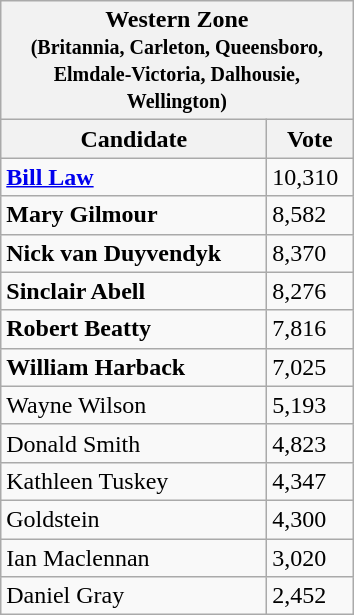<table class="wikitable">
<tr>
<th colspan="2">Western Zone <br> <small>(Britannia, Carleton, Queensboro, Elmdale-Victoria, Dalhousie, Wellington) </small></th>
</tr>
<tr>
<th style="width: 170px">Candidate</th>
<th bgcolor="#DDDDFF" width="50px">Vote</th>
</tr>
<tr>
<td><strong><a href='#'>Bill Law</a></strong></td>
<td>10,310</td>
</tr>
<tr>
<td><strong>Mary Gilmour</strong></td>
<td>8,582</td>
</tr>
<tr>
<td><strong>Nick van Duyvendyk</strong></td>
<td>8,370</td>
</tr>
<tr>
<td><strong>Sinclair Abell</strong></td>
<td>8,276</td>
</tr>
<tr>
<td><strong>Robert Beatty</strong></td>
<td>7,816</td>
</tr>
<tr>
<td><strong>William Harback</strong></td>
<td>7,025</td>
</tr>
<tr>
<td>Wayne Wilson</td>
<td>5,193</td>
</tr>
<tr>
<td>Donald Smith</td>
<td>4,823</td>
</tr>
<tr>
<td>Kathleen Tuskey</td>
<td>4,347</td>
</tr>
<tr>
<td>Goldstein</td>
<td>4,300</td>
</tr>
<tr>
<td>Ian Maclennan</td>
<td>3,020</td>
</tr>
<tr>
<td>Daniel Gray</td>
<td>2,452</td>
</tr>
</table>
